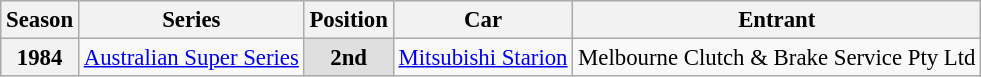<table class="wikitable" style="font-size: 95%;">
<tr>
<th>Season</th>
<th>Series</th>
<th>Position</th>
<th>Car</th>
<th>Entrant</th>
</tr>
<tr>
<th>1984</th>
<td><a href='#'>Australian Super Series</a></td>
<td align="center" style="background:#dfdfdf;"><strong>2nd</strong></td>
<td><a href='#'>Mitsubishi Starion</a></td>
<td>Melbourne Clutch & Brake Service Pty Ltd</td>
</tr>
</table>
